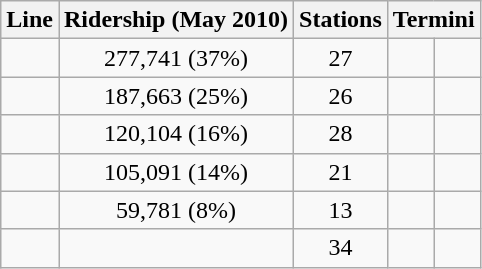<table class="wikitable">
<tr>
<th>Line</th>
<th>Ridership (May 2010)</th>
<th>Stations</th>
<th colspan=2>Termini</th>
</tr>
<tr>
<td></td>
<td align=center>277,741 (37%)</td>
<td align=center>27</td>
<td></td>
<td></td>
</tr>
<tr>
<td></td>
<td align=center>187,663 (25%)</td>
<td align=center>26</td>
<td></td>
<td></td>
</tr>
<tr>
<td></td>
<td align=center>120,104 (16%)</td>
<td align=center>28</td>
<td></td>
<td></td>
</tr>
<tr>
<td></td>
<td align=center>105,091 (14%)</td>
<td align=center>21</td>
<td></td>
<td></td>
</tr>
<tr>
<td></td>
<td align=center>59,781 (8%)</td>
<td align=center>13</td>
<td></td>
<td></td>
</tr>
<tr>
<td></td>
<td></td>
<td align=center>34</td>
<td></td>
<td></td>
</tr>
</table>
